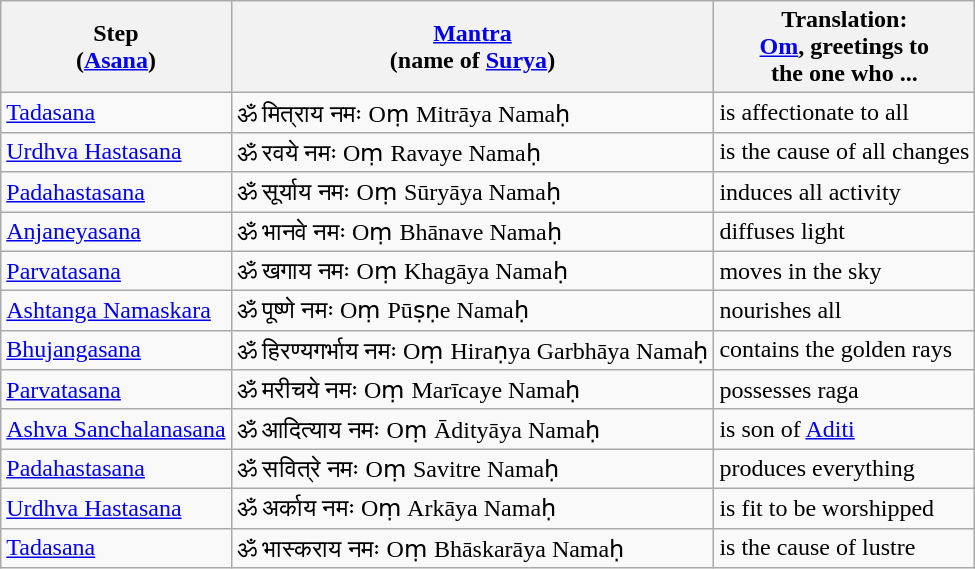<table class="wikitable">
<tr>
<th>Step<br>(<a href='#'>Asana</a>)</th>
<th><a href='#'>Mantra</a><br>(name of <a href='#'>Surya</a>)</th>
<th>Translation:<br><a href='#'>Om</a>, greetings to<br>the one who ...</th>
</tr>
<tr>
<td><a href='#'>Tadasana</a></td>
<td>ॐ मित्राय नमः Oṃ Mitrāya Namaḥ</td>
<td>is affectionate to all</td>
</tr>
<tr>
<td><a href='#'>Urdhva Hastasana</a></td>
<td>ॐ रवये नमः Oṃ Ravaye Namaḥ</td>
<td>is the cause of all changes</td>
</tr>
<tr>
<td><a href='#'>Padahastasana</a></td>
<td>ॐ सूर्याय नमः Oṃ Sūryāya Namaḥ</td>
<td>induces all activity</td>
</tr>
<tr>
<td><a href='#'>Anjaneyasana</a></td>
<td>ॐ भानवे नमः Oṃ Bhānave Namaḥ</td>
<td>diffuses light</td>
</tr>
<tr>
<td><a href='#'>Parvatasana</a></td>
<td>ॐ खगाय नमः Oṃ Khagāya Namaḥ</td>
<td>moves in the sky</td>
</tr>
<tr>
<td><a href='#'>Ashtanga Namaskara</a></td>
<td>ॐ पूष्णे नमः Oṃ Pūṣṇe Namaḥ</td>
<td>nourishes all</td>
</tr>
<tr>
<td><a href='#'>Bhujangasana</a></td>
<td>ॐ हिरण्यगर्भाय नमः Oṃ Hiraṇya Garbhāya Namaḥ</td>
<td>contains the golden rays</td>
</tr>
<tr>
<td><a href='#'>Parvatasana</a></td>
<td>ॐ मरीचये नमः Oṃ Marīcaye Namaḥ</td>
<td>possesses raga</td>
</tr>
<tr>
<td><a href='#'>Ashva Sanchalanasana</a></td>
<td>ॐ आदित्याय नमः Oṃ Ādityāya Namaḥ</td>
<td>is son of <a href='#'>Aditi</a></td>
</tr>
<tr>
<td><a href='#'>Padahastasana</a></td>
<td>ॐ सवित्रे नमः Oṃ Savitre Namaḥ</td>
<td>produces everything</td>
</tr>
<tr>
<td><a href='#'>Urdhva Hastasana</a></td>
<td>ॐ अर्काय नमः Oṃ Arkāya Namaḥ</td>
<td>is fit to be worshipped</td>
</tr>
<tr>
<td><a href='#'>Tadasana</a></td>
<td>ॐ भास्कराय नमः Oṃ Bhāskarāya Namaḥ</td>
<td>is the cause of lustre</td>
</tr>
</table>
